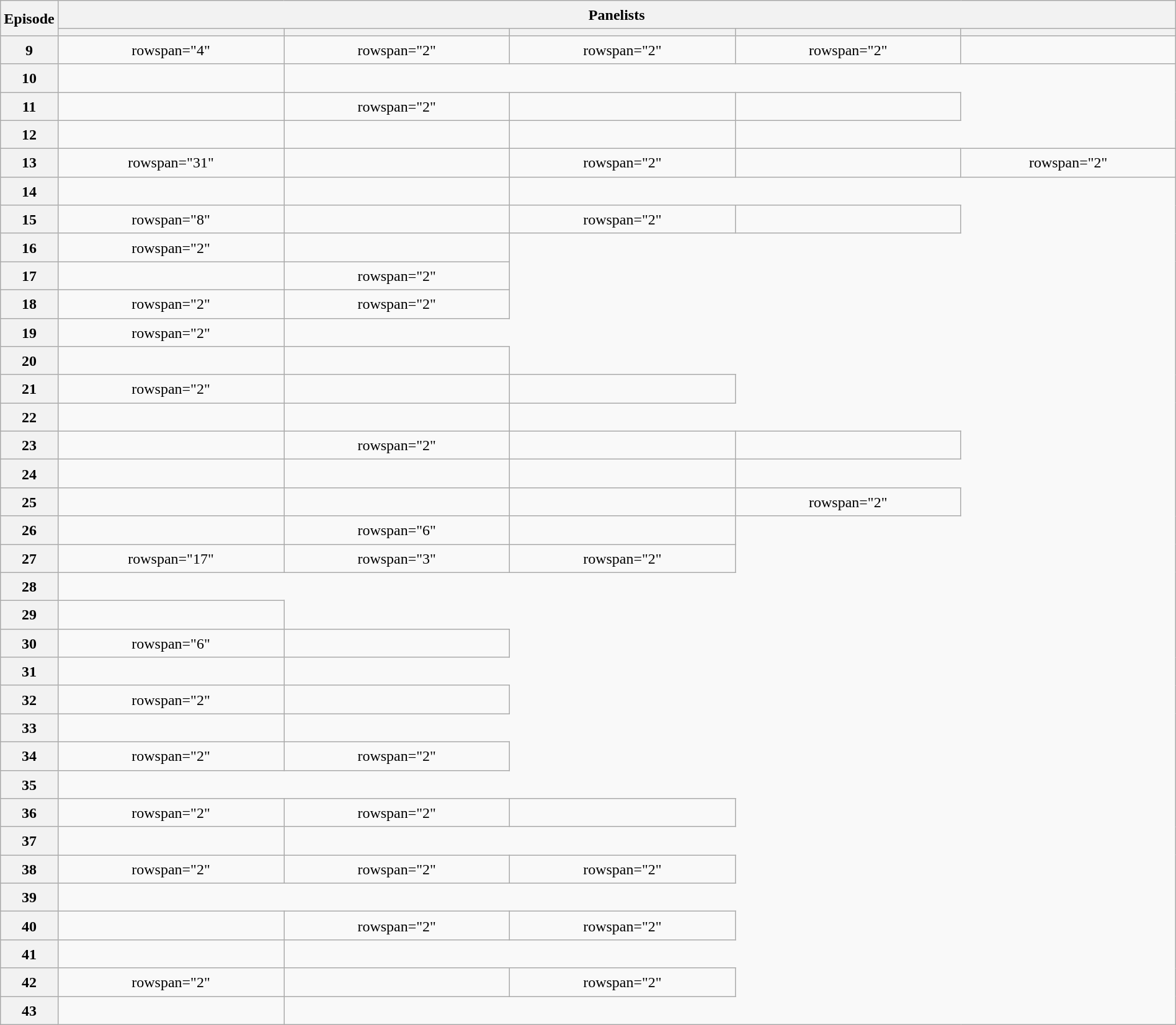<table class="wikitable plainrowheaders mw-collapsible" style="text-align:center; line-height:23px; width:100%;">
<tr>
<th rowspan="2" width="1%">Episode</th>
<th colspan="6">Panelists</th>
</tr>
<tr>
<th width="20%"></th>
<th width="20%"></th>
<th width="20%"></th>
<th width="20%"></th>
<th width="20%"></th>
</tr>
<tr>
<th>9</th>
<td>rowspan="4"</td>
<td>rowspan="2"</td>
<td>rowspan="2"</td>
<td>rowspan="2"</td>
<td></td>
</tr>
<tr>
<th>10</th>
<td></td>
</tr>
<tr>
<th>11</th>
<td></td>
<td>rowspan="2"</td>
<td></td>
<td></td>
</tr>
<tr>
<th>12</th>
<td></td>
<td></td>
<td></td>
</tr>
<tr>
<th>13</th>
<td>rowspan="31"</td>
<td></td>
<td>rowspan="2"</td>
<td></td>
<td>rowspan="2"</td>
</tr>
<tr>
<th>14</th>
<td></td>
<td></td>
</tr>
<tr>
<th>15</th>
<td>rowspan="8"</td>
<td></td>
<td>rowspan="2"</td>
<td></td>
</tr>
<tr>
<th>16</th>
<td>rowspan="2"</td>
<td></td>
</tr>
<tr>
<th>17</th>
<td></td>
<td>rowspan="2"</td>
</tr>
<tr>
<th>18</th>
<td>rowspan="2"</td>
<td>rowspan="2"</td>
</tr>
<tr>
<th>19</th>
<td>rowspan="2"</td>
</tr>
<tr>
<th>20</th>
<td></td>
<td></td>
</tr>
<tr>
<th>21</th>
<td>rowspan="2"</td>
<td></td>
<td></td>
</tr>
<tr>
<th>22</th>
<td></td>
<td></td>
</tr>
<tr>
<th>23</th>
<td></td>
<td>rowspan="2"</td>
<td></td>
<td></td>
</tr>
<tr>
<th>24</th>
<td></td>
<td></td>
<td></td>
</tr>
<tr>
<th>25</th>
<td></td>
<td></td>
<td></td>
<td>rowspan="2"</td>
</tr>
<tr>
<th>26</th>
<td></td>
<td>rowspan="6"</td>
<td></td>
</tr>
<tr>
<th>27</th>
<td>rowspan="17"</td>
<td>rowspan="3"</td>
<td>rowspan="2"</td>
</tr>
<tr>
<th>28</th>
</tr>
<tr>
<th>29</th>
<td></td>
</tr>
<tr>
<th>30</th>
<td>rowspan="6"</td>
<td></td>
</tr>
<tr>
<th>31</th>
<td></td>
</tr>
<tr>
<th>32</th>
<td>rowspan="2"</td>
<td></td>
</tr>
<tr>
<th>33</th>
<td></td>
</tr>
<tr>
<th>34</th>
<td>rowspan="2"</td>
<td>rowspan="2"</td>
</tr>
<tr>
<th>35</th>
</tr>
<tr>
<th>36</th>
<td>rowspan="2"</td>
<td>rowspan="2"</td>
<td></td>
</tr>
<tr>
<th>37</th>
<td></td>
</tr>
<tr>
<th>38</th>
<td>rowspan="2"</td>
<td>rowspan="2"</td>
<td>rowspan="2"</td>
</tr>
<tr>
<th>39</th>
</tr>
<tr>
<th>40</th>
<td></td>
<td>rowspan="2"</td>
<td>rowspan="2"</td>
</tr>
<tr>
<th>41</th>
<td></td>
</tr>
<tr>
<th>42</th>
<td>rowspan="2"</td>
<td></td>
<td>rowspan="2"</td>
</tr>
<tr>
<th>43</th>
<td></td>
</tr>
</table>
